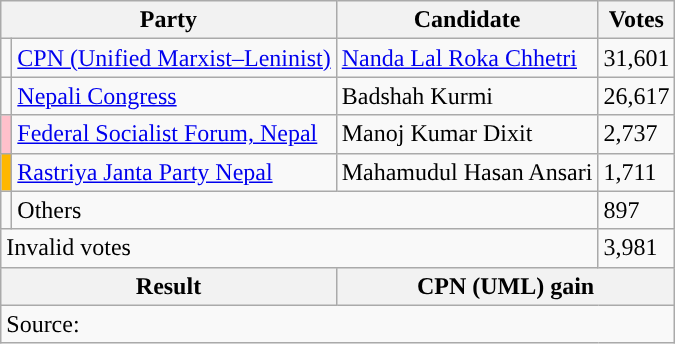<table class="wikitable">
<tr>
<th colspan="2">Party</th>
<th>Candidate</th>
<th>Votes</th>
</tr>
<tr>
<td style="background-color:"></td>
<td><a href='#'>CPN (Unified Marxist–Leninist)</a></td>
<td><a href='#'>Nanda Lal Roka Chhetri</a></td>
<td>31,601</td>
</tr>
<tr>
<td style="background-color:"></td>
<td><a href='#'>Nepali Congress</a></td>
<td>Badshah Kurmi</td>
<td>26,617</td>
</tr>
<tr>
<td style="background-color:pink"></td>
<td><a href='#'>Federal Socialist Forum, Nepal</a></td>
<td>Manoj Kumar Dixit</td>
<td>2,737</td>
</tr>
<tr>
<td style="background-color:#ffb700"></td>
<td><a href='#'>Rastriya Janta Party Nepal</a></td>
<td>Mahamudul Hasan Ansari</td>
<td>1,711</td>
</tr>
<tr>
<td></td>
<td colspan="2">Others</td>
<td>897</td>
</tr>
<tr>
<td colspan="3">Invalid votes</td>
<td>3,981</td>
</tr>
<tr>
<th colspan="2">Result</th>
<th colspan="2">CPN (UML) gain</th>
</tr>
<tr>
<td colspan="4">Source: </td>
</tr>
</table>
